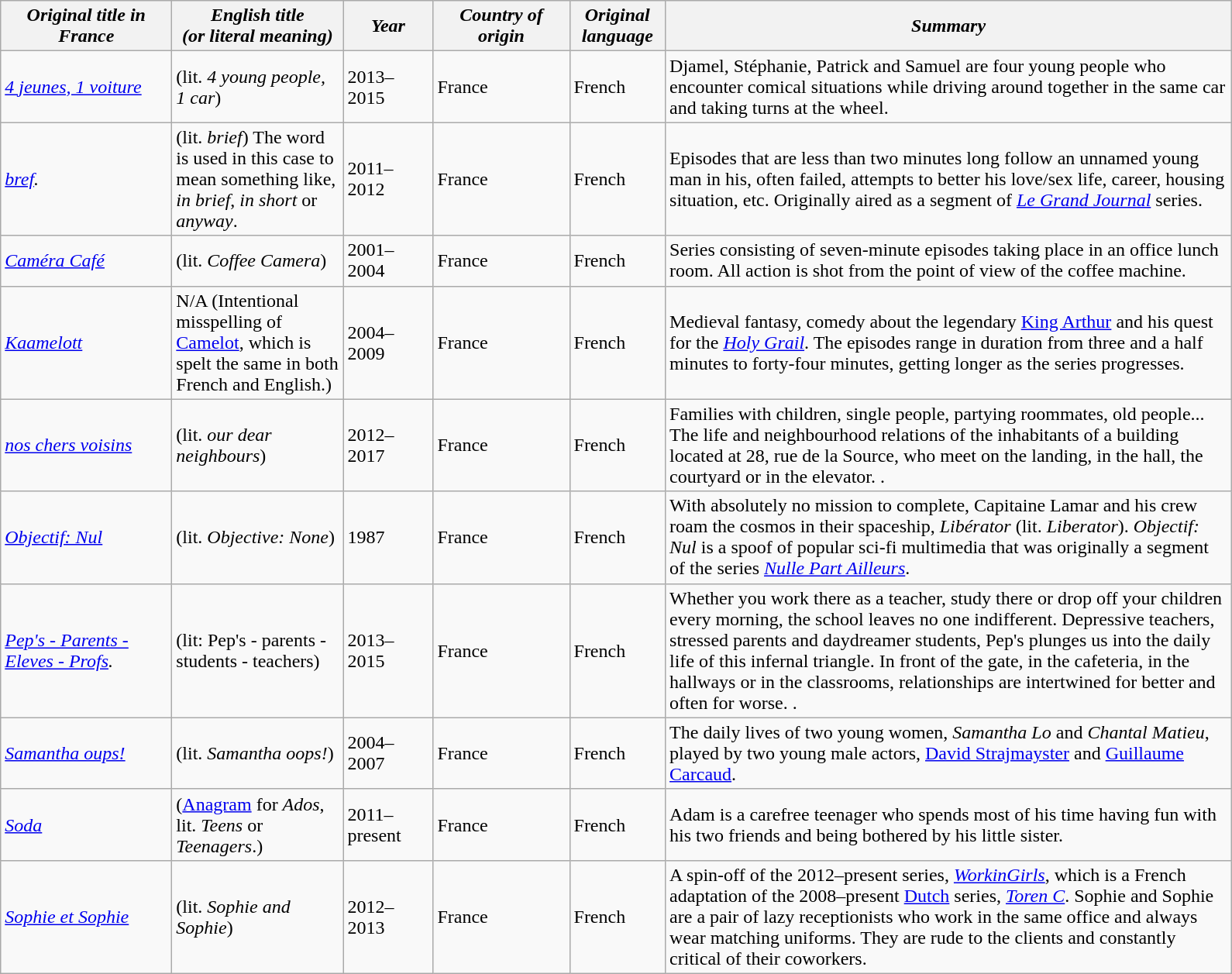<table class="wikitable">
<tr>
<th style="width:140px;"><em>Original title in France</em></th>
<th style="width:140px;"><em>English title<br>(or literal meaning)</em></th>
<th style="width:70px;"><em>Year</em></th>
<th style="width:110px;"><em>Country of origin</em></th>
<th style="width:75px;"><em>Original language</em></th>
<th style="width:480px;"><em>Summary</em></th>
</tr>
<tr>
<td><em><a href='#'>4 jeunes, 1 voiture</a></em></td>
<td>(lit. <em>4 young people, 1 car</em>)</td>
<td>2013–2015</td>
<td>France</td>
<td>French</td>
<td>Djamel, Stéphanie, Patrick and Samuel are four young people who encounter comical situations while driving around together in the same car and taking turns at the wheel.</td>
</tr>
<tr>
<td><em><a href='#'>bref</a>.</em></td>
<td>(lit. <em>brief</em>) The word is used in this case to mean something like, <em>in brief</em>, <em>in short</em> or <em>anyway</em>.</td>
<td>2011–2012</td>
<td>France</td>
<td>French</td>
<td>Episodes that are less than two minutes long follow an unnamed young man in his, often failed, attempts to better his love/sex life, career, housing situation, etc. Originally aired as a segment of <em><a href='#'>Le Grand Journal</a></em> series.</td>
</tr>
<tr>
<td><em><a href='#'>Caméra Café</a></em></td>
<td>(lit. <em>Coffee Camera</em>)</td>
<td>2001–2004</td>
<td>France</td>
<td>French</td>
<td>Series consisting of seven-minute episodes taking place in an office lunch room. All action is shot from the point of view of the coffee machine.</td>
</tr>
<tr>
<td><em><a href='#'>Kaamelott</a></em></td>
<td>N/A (Intentional misspelling of <a href='#'>Camelot</a>, which is spelt the same in both French and English.)</td>
<td>2004–2009</td>
<td>France</td>
<td>French</td>
<td>Medieval fantasy, comedy about the legendary <a href='#'>King Arthur</a> and his quest for the <em><a href='#'>Holy Grail</a></em>. The episodes range in duration from three and a half minutes to forty-four minutes, getting longer as the series progresses.</td>
</tr>
<tr>
<td><em><a href='#'>nos chers voisins</a></em></td>
<td>(lit. <em>our dear neighbours</em>)</td>
<td>2012–2017</td>
<td>France</td>
<td>French</td>
<td>Families with children, single people, partying roommates, old people... The life and neighbourhood relations of the inhabitants of a building located at 28, rue de la Source, who meet on the landing, in the hall, the courtyard or in the elevator. .</td>
</tr>
<tr>
<td><em><a href='#'>Objectif: Nul</a></em></td>
<td>(lit. <em>Objective: None</em>)</td>
<td>1987</td>
<td>France</td>
<td>French</td>
<td>With absolutely no mission to complete, Capitaine Lamar and his crew roam the cosmos in their spaceship, <em>Libérator</em> (lit. <em>Liberator</em>). <em>Objectif: Nul</em> is a spoof of popular sci-fi multimedia that was originally a segment of the series <em><a href='#'>Nulle Part Ailleurs</a></em>.</td>
</tr>
<tr>
<td><em><a href='#'>Pep's - Parents - Eleves - Profs</a>.</em></td>
<td>(lit: Pep's - parents - students - teachers)</td>
<td>2013–2015</td>
<td>France</td>
<td>French</td>
<td>Whether you work there as a teacher, study there or drop off your children every morning, the school leaves no one indifferent. Depressive teachers, stressed parents and daydreamer students, Pep's plunges us into the daily life of this infernal triangle. In front of the gate, in the cafeteria, in the hallways or in the classrooms, relationships are intertwined for better and often for worse. .</td>
</tr>
<tr>
<td><em><a href='#'>Samantha oups!</a></em></td>
<td>(lit. <em>Samantha oops!</em>)</td>
<td>2004–2007</td>
<td>France</td>
<td>French</td>
<td>The daily lives of two young women, <em>Samantha Lo</em> and <em>Chantal Matieu</em>, played by two young male actors, <a href='#'>David Strajmayster</a> and <a href='#'>Guillaume Carcaud</a>.</td>
</tr>
<tr>
<td><em><a href='#'>Soda</a></em></td>
<td>(<a href='#'>Anagram</a> for <em>Ados</em>, lit. <em>Teens</em> or <em>Teenagers</em>.)</td>
<td>2011–present</td>
<td>France</td>
<td>French</td>
<td>Adam is a carefree teenager who spends most of his time having fun with his two friends and being bothered by his little sister.</td>
</tr>
<tr>
<td><em><a href='#'>Sophie et Sophie</a></em></td>
<td>(lit. <em>Sophie and Sophie</em>)</td>
<td>2012–2013</td>
<td>France</td>
<td>French</td>
<td>A spin-off of the 2012–present series, <em><a href='#'>WorkinGirls</a></em>, which is a French adaptation of the 2008–present <a href='#'>Dutch</a> series, <em><a href='#'>Toren C</a></em>. Sophie and Sophie are a pair of lazy receptionists who work in the same office and always wear matching uniforms. They are rude to the clients and constantly critical of their coworkers.</td>
</tr>
</table>
